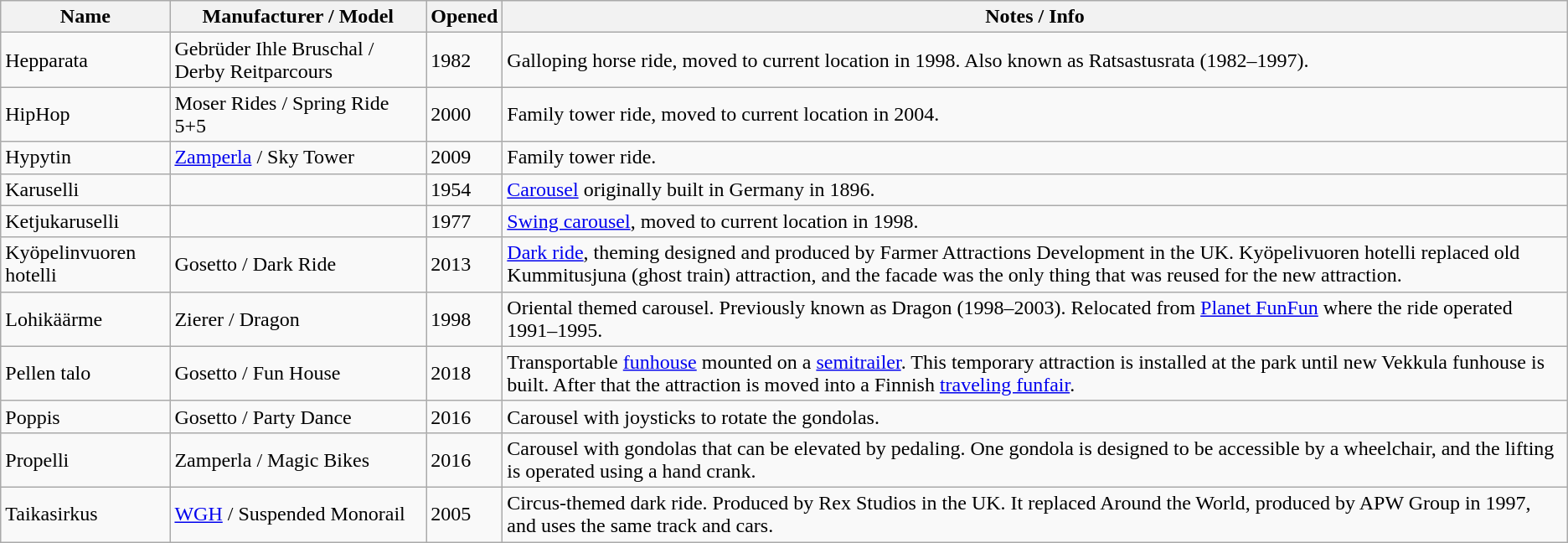<table class="wikitable sortable">
<tr>
<th>Name</th>
<th>Manufacturer / Model</th>
<th>Opened</th>
<th>Notes / Info</th>
</tr>
<tr>
<td>Hepparata</td>
<td>Gebrüder Ihle Bruschal / Derby Reitparcours</td>
<td>1982</td>
<td>Galloping horse ride, moved to current location in 1998. Also known as Ratsastusrata (1982–1997).</td>
</tr>
<tr>
<td>HipHop</td>
<td>Moser Rides / Spring Ride 5+5</td>
<td>2000</td>
<td>Family tower ride, moved to current location in 2004.</td>
</tr>
<tr>
<td>Hypytin</td>
<td><a href='#'>Zamperla</a> / Sky Tower</td>
<td>2009</td>
<td>Family tower ride.</td>
</tr>
<tr>
<td>Karuselli</td>
<td></td>
<td>1954</td>
<td><a href='#'>Carousel</a> originally built in Germany in 1896.</td>
</tr>
<tr>
<td>Ketjukaruselli</td>
<td></td>
<td>1977</td>
<td><a href='#'>Swing carousel</a>, moved to current location in 1998.</td>
</tr>
<tr>
<td>Kyöpelinvuoren hotelli</td>
<td>Gosetto / Dark Ride</td>
<td>2013</td>
<td><a href='#'>Dark ride</a>, theming designed and produced by Farmer Attractions Development in the UK. Kyöpelivuoren hotelli replaced old Kummitusjuna (ghost train) attraction, and the facade was the only thing that was reused for the new attraction.</td>
</tr>
<tr>
<td>Lohikäärme</td>
<td>Zierer / Dragon</td>
<td>1998</td>
<td>Oriental themed carousel. Previously known as Dragon (1998–2003). Relocated from <a href='#'>Planet FunFun</a> where the ride operated 1991–1995.</td>
</tr>
<tr>
<td>Pellen talo</td>
<td>Gosetto / Fun House</td>
<td>2018</td>
<td>Transportable <a href='#'>funhouse</a> mounted on a  <a href='#'>semitrailer</a>. This temporary attraction is installed at the park until new Vekkula funhouse is built. After that the attraction is moved into a Finnish <a href='#'>traveling funfair</a>.</td>
</tr>
<tr>
<td>Poppis</td>
<td>Gosetto / Party Dance</td>
<td>2016</td>
<td>Carousel with joysticks to rotate the gondolas.</td>
</tr>
<tr>
<td>Propelli</td>
<td>Zamperla / Magic Bikes</td>
<td>2016</td>
<td>Carousel with gondolas that can be elevated by pedaling. One gondola is designed to be accessible by a wheelchair, and the lifting is operated using a hand crank.</td>
</tr>
<tr>
<td>Taikasirkus</td>
<td><a href='#'>WGH</a> / Suspended Monorail</td>
<td>2005</td>
<td>Circus-themed dark ride. Produced by Rex Studios in the UK. It replaced Around the World, produced by APW Group in 1997, and uses the same track and cars.</td>
</tr>
</table>
